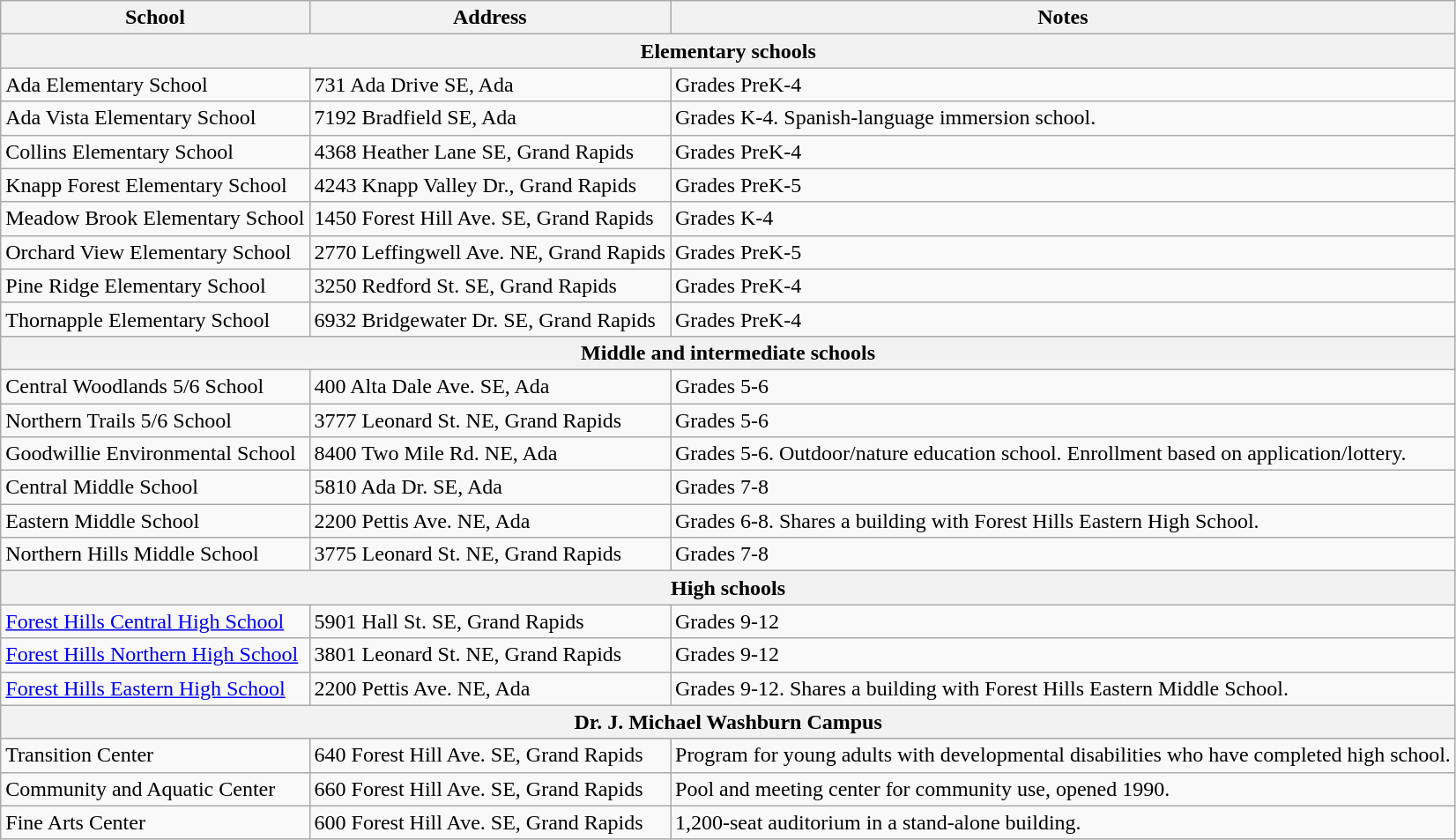<table class="wikitable">
<tr>
<th>School</th>
<th>Address</th>
<th>Notes</th>
</tr>
<tr>
<th colspan= "3">Elementary schools</th>
</tr>
<tr>
<td>Ada Elementary School</td>
<td>731 Ada Drive SE, Ada</td>
<td>Grades PreK-4</td>
</tr>
<tr>
<td>Ada Vista Elementary School</td>
<td>7192 Bradfield SE, Ada</td>
<td>Grades K-4. Spanish-language immersion school.</td>
</tr>
<tr>
<td>Collins Elementary School</td>
<td>4368 Heather Lane SE, Grand Rapids</td>
<td>Grades PreK-4</td>
</tr>
<tr>
<td>Knapp Forest Elementary School</td>
<td>4243 Knapp Valley Dr., Grand Rapids</td>
<td>Grades PreK-5</td>
</tr>
<tr>
<td>Meadow Brook Elementary School</td>
<td>1450 Forest Hill Ave. SE, Grand Rapids</td>
<td>Grades K-4</td>
</tr>
<tr>
<td>Orchard View Elementary School</td>
<td>2770 Leffingwell Ave. NE, Grand Rapids</td>
<td>Grades PreK-5</td>
</tr>
<tr>
<td>Pine Ridge Elementary School</td>
<td>3250 Redford St. SE, Grand Rapids</td>
<td>Grades PreK-4</td>
</tr>
<tr>
<td>Thornapple Elementary School</td>
<td>6932 Bridgewater Dr. SE, Grand Rapids</td>
<td>Grades PreK-4</td>
</tr>
<tr>
<th colspan= "3">Middle and intermediate schools</th>
</tr>
<tr>
<td>Central Woodlands 5/6 School</td>
<td>400 Alta Dale Ave. SE, Ada</td>
<td>Grades 5-6</td>
</tr>
<tr>
<td>Northern Trails 5/6 School</td>
<td>3777 Leonard St. NE, Grand Rapids</td>
<td>Grades 5-6</td>
</tr>
<tr>
<td>Goodwillie Environmental School</td>
<td>8400 Two Mile Rd. NE, Ada</td>
<td>Grades 5-6. Outdoor/nature education school. Enrollment based on application/lottery.</td>
</tr>
<tr>
<td>Central Middle School</td>
<td>5810 Ada Dr. SE, Ada</td>
<td>Grades 7-8</td>
</tr>
<tr>
<td>Eastern Middle School</td>
<td>2200 Pettis Ave. NE, Ada</td>
<td>Grades 6-8. Shares a building with Forest Hills Eastern High School.</td>
</tr>
<tr>
<td>Northern Hills Middle School</td>
<td>3775 Leonard St. NE, Grand Rapids</td>
<td>Grades 7-8</td>
</tr>
<tr>
<th colspan= "3">High schools</th>
</tr>
<tr>
<td><a href='#'>Forest Hills Central High School</a></td>
<td>5901 Hall St. SE, Grand Rapids</td>
<td>Grades 9-12</td>
</tr>
<tr>
<td><a href='#'>Forest Hills Northern High School</a></td>
<td>3801 Leonard St. NE, Grand Rapids</td>
<td>Grades 9-12</td>
</tr>
<tr>
<td><a href='#'>Forest Hills Eastern High School</a></td>
<td>2200 Pettis Ave. NE, Ada</td>
<td>Grades 9-12. Shares a building with Forest Hills Eastern Middle School.</td>
</tr>
<tr>
<th colspan= "3">Dr. J. Michael Washburn Campus</th>
</tr>
<tr>
<td>Transition Center</td>
<td>640 Forest Hill Ave. SE, Grand Rapids</td>
<td>Program for young adults with developmental disabilities who have completed high school.</td>
</tr>
<tr>
<td>Community and Aquatic Center</td>
<td>660 Forest Hill Ave. SE, Grand Rapids</td>
<td>Pool and meeting center for community use, opened 1990.</td>
</tr>
<tr>
<td>Fine Arts Center</td>
<td>600 Forest Hill Ave. SE, Grand Rapids</td>
<td>1,200-seat auditorium in a stand-alone building.</td>
</tr>
</table>
